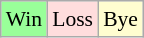<table class="wikitable" style="width: 20%%; text-align: center; font-size: 90%">
<tr>
<td style="background-color: #99FF99">Win</td>
<td style="background-color: #FFDDDD">Loss</td>
<td style="background-color: #FFFDD0">Bye</td>
</tr>
</table>
